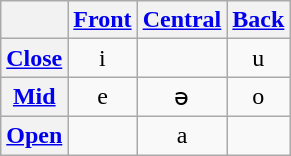<table class="wikitable" style="text-align:center">
<tr>
<th></th>
<th><a href='#'>Front</a></th>
<th><a href='#'>Central</a></th>
<th><a href='#'>Back</a></th>
</tr>
<tr align="center">
<th><a href='#'>Close</a></th>
<td>i</td>
<td></td>
<td>u</td>
</tr>
<tr>
<th><a href='#'>Mid</a></th>
<td>e</td>
<td>ə</td>
<td>o</td>
</tr>
<tr align="center">
<th><a href='#'>Open</a></th>
<td></td>
<td>a</td>
<td></td>
</tr>
</table>
